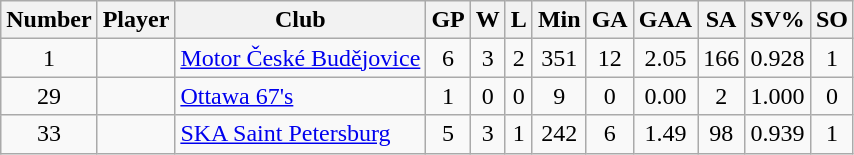<table class="wikitable sortable" style="text-align: center;">
<tr>
<th scope="col">Number</th>
<th scope="col">Player</th>
<th scope="col">Club</th>
<th scope="col">GP</th>
<th scope="col">W</th>
<th scope="col">L</th>
<th scope="col">Min</th>
<th scope="col">GA</th>
<th scope="col">GAA</th>
<th scope="col">SA</th>
<th scope="col">SV%</th>
<th scope="col">SO</th>
</tr>
<tr>
<td>1</td>
<td scope="row" align=left></td>
<td align=left><a href='#'>Motor České Budějovice</a></td>
<td>6</td>
<td>3</td>
<td>2</td>
<td>351</td>
<td>12</td>
<td>2.05</td>
<td>166</td>
<td>0.928</td>
<td>1</td>
</tr>
<tr>
<td>29</td>
<td scope="row" align=left></td>
<td align=left><a href='#'>Ottawa 67's</a></td>
<td>1</td>
<td>0</td>
<td>0</td>
<td>9</td>
<td>0</td>
<td>0.00</td>
<td>2</td>
<td>1.000</td>
<td>0</td>
</tr>
<tr>
<td>33</td>
<td scope="row" align=left></td>
<td align=left><a href='#'>SKA Saint Petersburg</a></td>
<td>5</td>
<td>3</td>
<td>1</td>
<td>242</td>
<td>6</td>
<td>1.49</td>
<td>98</td>
<td>0.939</td>
<td>1</td>
</tr>
</table>
